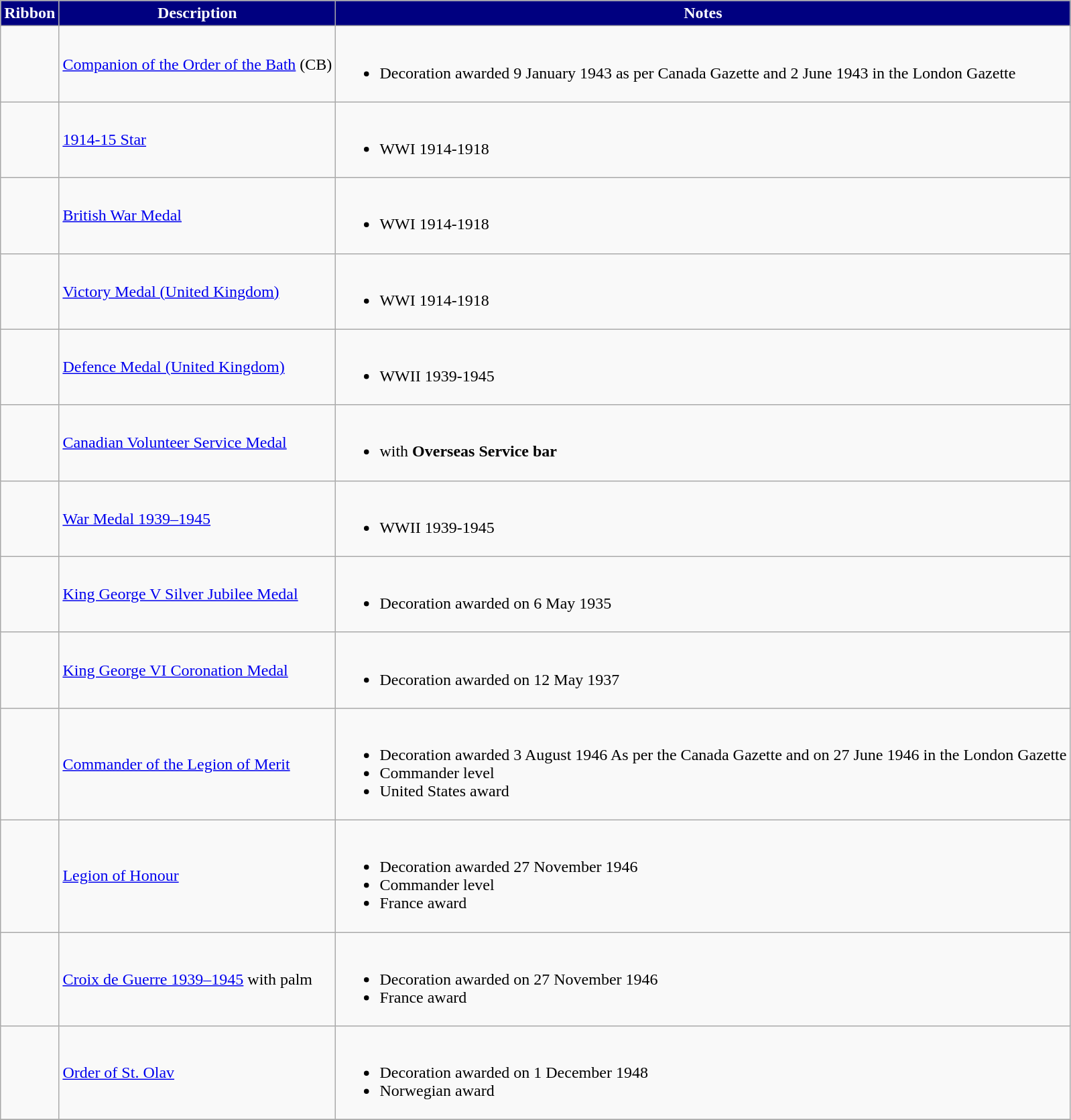<table class="wikitable">
<tr style="background:Navy;color:White" align="center">
<td><strong>Ribbon</strong></td>
<td><strong>Description</strong></td>
<td><strong>Notes</strong></td>
</tr>
<tr>
<td></td>
<td><a href='#'>Companion of the Order of the Bath</a> (CB)</td>
<td><br><ul><li>Decoration awarded 9 January 1943 as per Canada Gazette and 2 June 1943 in the London Gazette </li></ul></td>
</tr>
<tr>
<td></td>
<td><a href='#'>1914-15 Star</a></td>
<td><br><ul><li>WWI 1914-1918</li></ul></td>
</tr>
<tr>
<td></td>
<td><a href='#'>British War Medal</a></td>
<td><br><ul><li>WWI 1914-1918</li></ul></td>
</tr>
<tr>
<td></td>
<td><a href='#'>Victory Medal (United Kingdom)</a></td>
<td><br><ul><li>WWI 1914-1918</li></ul></td>
</tr>
<tr>
<td></td>
<td><a href='#'>Defence Medal (United Kingdom)</a></td>
<td><br><ul><li>WWII 1939-1945</li></ul></td>
</tr>
<tr>
<td></td>
<td><a href='#'>Canadian Volunteer Service Medal</a></td>
<td><br><ul><li>with <strong>Overseas Service bar</strong></li></ul></td>
</tr>
<tr>
<td></td>
<td><a href='#'>War Medal 1939–1945</a></td>
<td><br><ul><li>WWII 1939-1945</li></ul></td>
</tr>
<tr>
<td></td>
<td><a href='#'>King George V Silver Jubilee Medal</a></td>
<td><br><ul><li>Decoration awarded on 6 May 1935</li></ul></td>
</tr>
<tr>
<td></td>
<td><a href='#'>King George VI Coronation Medal</a></td>
<td><br><ul><li>Decoration awarded on 12 May 1937</li></ul></td>
</tr>
<tr>
<td></td>
<td><a href='#'>Commander of the Legion of Merit</a></td>
<td><br><ul><li>Decoration awarded 3 August 1946 As per the Canada Gazette and on 27 June 1946 in the London Gazette</li><li>Commander level</li><li> United States award</li></ul></td>
</tr>
<tr>
<td></td>
<td><a href='#'>Legion of Honour</a></td>
<td><br><ul><li>Decoration awarded 27 November 1946</li><li>Commander level</li><li> France award</li></ul></td>
</tr>
<tr>
<td></td>
<td><a href='#'>Croix de Guerre 1939–1945</a> with palm</td>
<td><br><ul><li>Decoration awarded on 27 November 1946</li><li> France award</li></ul></td>
</tr>
<tr>
<td></td>
<td><a href='#'>Order of St. Olav</a></td>
<td><br><ul><li>Decoration awarded on 1 December 1948</li><li> Norwegian award</li></ul></td>
</tr>
<tr>
</tr>
</table>
